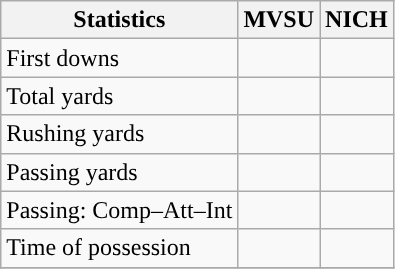<table class="wikitable" style="float: left;">
<tr>
<th>Statistics</th>
<th>MVSU</th>
<th>NICH</th>
</tr>
<tr>
<td>First downs</td>
<td></td>
<td></td>
</tr>
<tr>
<td>Total yards</td>
<td></td>
<td></td>
</tr>
<tr>
<td>Rushing yards</td>
<td></td>
<td></td>
</tr>
<tr>
<td>Passing yards</td>
<td></td>
<td></td>
</tr>
<tr>
<td>Passing: Comp–Att–Int</td>
<td></td>
<td></td>
</tr>
<tr>
<td>Time of possession</td>
<td></td>
<td></td>
</tr>
<tr>
</tr>
</table>
